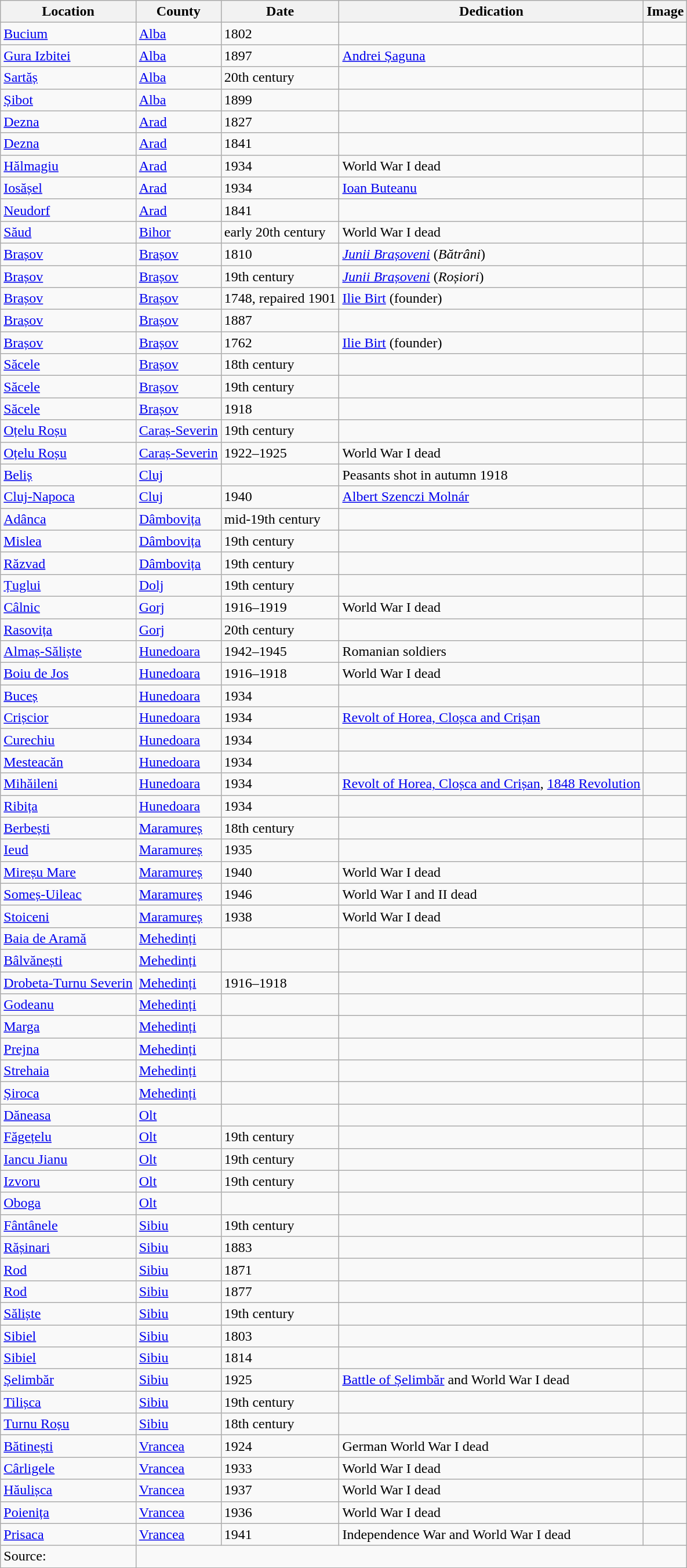<table class="wikitable sortable">
<tr>
<th>Location</th>
<th>County</th>
<th>Date</th>
<th>Dedication</th>
<th>Image</th>
</tr>
<tr>
<td><a href='#'>Bucium</a></td>
<td><a href='#'>Alba</a></td>
<td>1802</td>
<td></td>
<td></td>
</tr>
<tr>
<td><a href='#'>Gura Izbitei</a></td>
<td><a href='#'>Alba</a></td>
<td>1897</td>
<td><a href='#'>Andrei Șaguna</a></td>
<td></td>
</tr>
<tr>
<td><a href='#'>Sartăș</a></td>
<td><a href='#'>Alba</a></td>
<td>20th century</td>
<td></td>
<td></td>
</tr>
<tr>
<td><a href='#'>Șibot</a></td>
<td><a href='#'>Alba</a></td>
<td>1899</td>
<td></td>
<td></td>
</tr>
<tr>
<td><a href='#'>Dezna</a></td>
<td><a href='#'>Arad</a></td>
<td>1827</td>
<td></td>
<td></td>
</tr>
<tr>
<td><a href='#'>Dezna</a></td>
<td><a href='#'>Arad</a></td>
<td>1841</td>
<td></td>
<td></td>
</tr>
<tr>
<td><a href='#'>Hălmagiu</a></td>
<td><a href='#'>Arad</a></td>
<td>1934</td>
<td>World War I dead</td>
<td></td>
</tr>
<tr>
<td><a href='#'>Iosășel</a></td>
<td><a href='#'>Arad</a></td>
<td>1934</td>
<td><a href='#'>Ioan Buteanu</a></td>
<td></td>
</tr>
<tr>
<td><a href='#'>Neudorf</a></td>
<td><a href='#'>Arad</a></td>
<td>1841</td>
<td></td>
<td></td>
</tr>
<tr>
<td><a href='#'>Săud</a></td>
<td><a href='#'>Bihor</a></td>
<td>early 20th century</td>
<td>World War I dead</td>
<td></td>
</tr>
<tr>
<td><a href='#'>Brașov</a></td>
<td><a href='#'>Brașov</a></td>
<td>1810</td>
<td><em><a href='#'>Junii Brașoveni</a></em> (<em>Bătrâni</em>)</td>
<td></td>
</tr>
<tr>
<td><a href='#'>Brașov</a></td>
<td><a href='#'>Brașov</a></td>
<td>19th century</td>
<td><em><a href='#'>Junii Brașoveni</a></em> (<em>Roșiori</em>)</td>
<td></td>
</tr>
<tr>
<td><a href='#'>Brașov</a></td>
<td><a href='#'>Brașov</a></td>
<td>1748, repaired 1901</td>
<td><a href='#'>Ilie Birt</a> (founder)</td>
<td></td>
</tr>
<tr>
<td><a href='#'>Brașov</a></td>
<td><a href='#'>Brașov</a></td>
<td>1887</td>
<td></td>
<td></td>
</tr>
<tr>
<td><a href='#'>Brașov</a></td>
<td><a href='#'>Brașov</a></td>
<td>1762</td>
<td><a href='#'>Ilie Birt</a> (founder)</td>
<td></td>
</tr>
<tr>
<td><a href='#'>Săcele</a></td>
<td><a href='#'>Brașov</a></td>
<td>18th century</td>
<td></td>
<td></td>
</tr>
<tr>
<td><a href='#'>Săcele</a></td>
<td><a href='#'>Brașov</a></td>
<td>19th century</td>
<td></td>
<td></td>
</tr>
<tr>
<td><a href='#'>Săcele</a></td>
<td><a href='#'>Brașov</a></td>
<td>1918</td>
<td></td>
<td></td>
</tr>
<tr>
<td><a href='#'>Oțelu Roșu</a></td>
<td><a href='#'>Caraș-Severin</a></td>
<td>19th century</td>
<td></td>
<td></td>
</tr>
<tr>
<td><a href='#'>Oțelu Roșu</a></td>
<td><a href='#'>Caraș-Severin</a></td>
<td>1922–1925</td>
<td>World War I dead</td>
<td></td>
</tr>
<tr>
<td><a href='#'>Beliș</a></td>
<td><a href='#'>Cluj</a></td>
<td></td>
<td>Peasants shot in autumn 1918</td>
<td></td>
</tr>
<tr>
<td><a href='#'>Cluj-Napoca</a></td>
<td><a href='#'>Cluj</a></td>
<td>1940</td>
<td><a href='#'>Albert Szenczi Molnár</a></td>
<td></td>
</tr>
<tr>
<td><a href='#'>Adânca</a></td>
<td><a href='#'>Dâmbovița</a></td>
<td>mid-19th century</td>
<td></td>
<td></td>
</tr>
<tr>
<td><a href='#'>Mislea</a></td>
<td><a href='#'>Dâmbovița</a></td>
<td>19th century</td>
<td></td>
<td></td>
</tr>
<tr>
<td><a href='#'>Răzvad</a></td>
<td><a href='#'>Dâmbovița</a></td>
<td>19th century</td>
<td></td>
<td></td>
</tr>
<tr>
<td><a href='#'>Țuglui</a></td>
<td><a href='#'>Dolj</a></td>
<td>19th century</td>
<td></td>
<td></td>
</tr>
<tr>
<td><a href='#'>Câlnic</a></td>
<td><a href='#'>Gorj</a></td>
<td>1916–1919</td>
<td>World War I dead</td>
<td></td>
</tr>
<tr>
<td><a href='#'>Rasovița</a></td>
<td><a href='#'>Gorj</a></td>
<td>20th century</td>
<td></td>
<td></td>
</tr>
<tr>
<td><a href='#'>Almaș-Săliște</a></td>
<td><a href='#'>Hunedoara</a></td>
<td>1942–1945</td>
<td>Romanian soldiers</td>
<td></td>
</tr>
<tr>
<td><a href='#'>Boiu de Jos</a></td>
<td><a href='#'>Hunedoara</a></td>
<td>1916–1918</td>
<td>World War I dead</td>
<td></td>
</tr>
<tr>
<td><a href='#'>Buceș</a></td>
<td><a href='#'>Hunedoara</a></td>
<td>1934</td>
<td></td>
<td></td>
</tr>
<tr>
<td><a href='#'>Crișcior</a></td>
<td><a href='#'>Hunedoara</a></td>
<td>1934</td>
<td><a href='#'>Revolt of Horea, Cloșca and Crișan</a></td>
<td></td>
</tr>
<tr>
<td><a href='#'>Curechiu</a></td>
<td><a href='#'>Hunedoara</a></td>
<td>1934</td>
<td></td>
<td></td>
</tr>
<tr>
<td><a href='#'>Mesteacăn</a></td>
<td><a href='#'>Hunedoara</a></td>
<td>1934</td>
<td></td>
<td></td>
</tr>
<tr>
<td><a href='#'>Mihăileni</a></td>
<td><a href='#'>Hunedoara</a></td>
<td>1934</td>
<td><a href='#'>Revolt of Horea, Cloșca and Crișan</a>, <a href='#'>1848 Revolution</a></td>
<td></td>
</tr>
<tr>
<td><a href='#'>Ribița</a></td>
<td><a href='#'>Hunedoara</a></td>
<td>1934</td>
<td></td>
<td></td>
</tr>
<tr>
<td><a href='#'>Berbești</a></td>
<td><a href='#'>Maramureș</a></td>
<td>18th century</td>
<td></td>
<td></td>
</tr>
<tr>
<td><a href='#'>Ieud</a></td>
<td><a href='#'>Maramureș</a></td>
<td>1935</td>
<td></td>
<td></td>
</tr>
<tr>
<td><a href='#'>Mireșu Mare</a></td>
<td><a href='#'>Maramureș</a></td>
<td>1940</td>
<td>World War I dead</td>
<td></td>
</tr>
<tr>
<td><a href='#'>Someș-Uileac</a></td>
<td><a href='#'>Maramureș</a></td>
<td>1946</td>
<td>World War I and II dead</td>
<td></td>
</tr>
<tr>
<td><a href='#'>Stoiceni</a></td>
<td><a href='#'>Maramureș</a></td>
<td>1938</td>
<td>World War I dead</td>
<td></td>
</tr>
<tr>
<td><a href='#'>Baia de Aramă</a></td>
<td><a href='#'>Mehedinți</a></td>
<td></td>
<td></td>
<td></td>
</tr>
<tr>
<td><a href='#'>Bâlvănești</a></td>
<td><a href='#'>Mehedinți</a></td>
<td></td>
<td></td>
<td></td>
</tr>
<tr>
<td><a href='#'>Drobeta-Turnu Severin</a></td>
<td><a href='#'>Mehedinți</a></td>
<td>1916–1918</td>
<td></td>
<td></td>
</tr>
<tr>
<td><a href='#'>Godeanu</a></td>
<td><a href='#'>Mehedinți</a></td>
<td></td>
<td></td>
<td></td>
</tr>
<tr>
<td><a href='#'>Marga</a></td>
<td><a href='#'>Mehedinți</a></td>
<td></td>
<td></td>
<td></td>
</tr>
<tr>
<td><a href='#'>Prejna</a></td>
<td><a href='#'>Mehedinți</a></td>
<td></td>
<td></td>
<td></td>
</tr>
<tr>
<td><a href='#'>Strehaia</a></td>
<td><a href='#'>Mehedinți</a></td>
<td></td>
<td></td>
<td></td>
</tr>
<tr>
<td><a href='#'>Șiroca</a></td>
<td><a href='#'>Mehedinți</a></td>
<td></td>
<td></td>
<td></td>
</tr>
<tr>
<td><a href='#'>Dăneasa</a></td>
<td><a href='#'>Olt</a></td>
<td></td>
<td></td>
<td></td>
</tr>
<tr>
<td><a href='#'>Făgețelu</a></td>
<td><a href='#'>Olt</a></td>
<td>19th century</td>
<td></td>
<td></td>
</tr>
<tr>
<td><a href='#'>Iancu Jianu</a></td>
<td><a href='#'>Olt</a></td>
<td>19th century</td>
<td></td>
<td></td>
</tr>
<tr>
<td><a href='#'>Izvoru</a></td>
<td><a href='#'>Olt</a></td>
<td>19th century</td>
<td></td>
<td></td>
</tr>
<tr>
<td><a href='#'>Oboga</a></td>
<td><a href='#'>Olt</a></td>
<td></td>
<td></td>
<td></td>
</tr>
<tr>
<td><a href='#'>Fântânele</a></td>
<td><a href='#'>Sibiu</a></td>
<td>19th century</td>
<td></td>
<td></td>
</tr>
<tr>
<td><a href='#'>Rășinari</a></td>
<td><a href='#'>Sibiu</a></td>
<td>1883</td>
<td></td>
<td></td>
</tr>
<tr>
<td><a href='#'>Rod</a></td>
<td><a href='#'>Sibiu</a></td>
<td>1871</td>
<td></td>
<td></td>
</tr>
<tr>
<td><a href='#'>Rod</a></td>
<td><a href='#'>Sibiu</a></td>
<td>1877</td>
<td></td>
<td></td>
</tr>
<tr>
<td><a href='#'>Săliște</a></td>
<td><a href='#'>Sibiu</a></td>
<td>19th century</td>
<td></td>
<td></td>
</tr>
<tr>
<td><a href='#'>Sibiel</a></td>
<td><a href='#'>Sibiu</a></td>
<td>1803</td>
<td></td>
<td></td>
</tr>
<tr>
<td><a href='#'>Sibiel</a></td>
<td><a href='#'>Sibiu</a></td>
<td>1814</td>
<td></td>
<td></td>
</tr>
<tr>
<td><a href='#'>Șelimbăr</a></td>
<td><a href='#'>Sibiu</a></td>
<td>1925</td>
<td><a href='#'>Battle of Șelimbăr</a> and World War I dead</td>
<td></td>
</tr>
<tr>
<td><a href='#'>Tilișca</a></td>
<td><a href='#'>Sibiu</a></td>
<td>19th century</td>
<td></td>
<td></td>
</tr>
<tr>
<td><a href='#'>Turnu Roșu</a></td>
<td><a href='#'>Sibiu</a></td>
<td>18th century</td>
<td></td>
<td></td>
</tr>
<tr>
<td><a href='#'>Bătinești</a></td>
<td><a href='#'>Vrancea</a></td>
<td>1924</td>
<td>German World War I dead</td>
<td></td>
</tr>
<tr>
<td><a href='#'>Cârligele</a></td>
<td><a href='#'>Vrancea</a></td>
<td>1933</td>
<td>World War I dead</td>
<td></td>
</tr>
<tr>
<td><a href='#'>Hăulișca</a></td>
<td><a href='#'>Vrancea</a></td>
<td>1937</td>
<td>World War I dead</td>
<td></td>
</tr>
<tr>
<td><a href='#'>Poienița</a></td>
<td><a href='#'>Vrancea</a></td>
<td>1936</td>
<td>World War I dead</td>
<td></td>
</tr>
<tr>
<td><a href='#'>Prisaca</a></td>
<td><a href='#'>Vrancea</a></td>
<td>1941</td>
<td>Independence War and World War I dead</td>
<td></td>
</tr>
<tr>
<td>Source:</td>
</tr>
</table>
